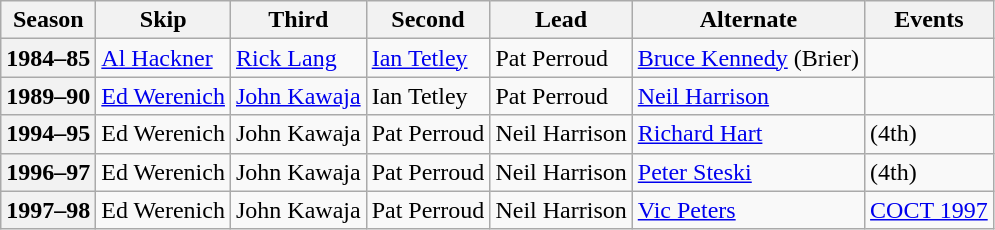<table class="wikitable">
<tr>
<th scope="col">Season</th>
<th scope="col">Skip</th>
<th scope="col">Third</th>
<th scope="col">Second</th>
<th scope="col">Lead</th>
<th scope="col">Alternate</th>
<th scope="col">Events</th>
</tr>
<tr>
<th scope="row">1984–85</th>
<td><a href='#'>Al Hackner</a></td>
<td><a href='#'>Rick Lang</a></td>
<td><a href='#'>Ian Tetley</a></td>
<td>Pat Perroud</td>
<td><a href='#'>Bruce Kennedy</a> (Brier)</td>
<td> <br> </td>
</tr>
<tr>
<th scope="row">1989–90</th>
<td><a href='#'>Ed Werenich</a></td>
<td><a href='#'>John Kawaja</a></td>
<td>Ian Tetley</td>
<td>Pat Perroud</td>
<td><a href='#'>Neil Harrison</a></td>
<td> <br> </td>
</tr>
<tr>
<th scope="row">1994–95</th>
<td>Ed Werenich</td>
<td>John Kawaja</td>
<td>Pat Perroud</td>
<td>Neil Harrison</td>
<td><a href='#'>Richard Hart</a></td>
<td> (4th)</td>
</tr>
<tr>
<th scope="row">1996–97</th>
<td>Ed Werenich</td>
<td>John Kawaja</td>
<td>Pat Perroud</td>
<td>Neil Harrison</td>
<td><a href='#'>Peter Steski</a></td>
<td> (4th)</td>
</tr>
<tr>
<th scope="row">1997–98</th>
<td>Ed Werenich</td>
<td>John Kawaja</td>
<td>Pat Perroud</td>
<td>Neil Harrison</td>
<td><a href='#'>Vic Peters</a></td>
<td><a href='#'>COCT 1997</a> </td>
</tr>
</table>
